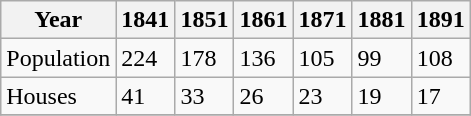<table class="wikitable">
<tr>
<th>Year</th>
<th>1841</th>
<th>1851</th>
<th>1861</th>
<th>1871</th>
<th>1881</th>
<th>1891</th>
</tr>
<tr>
<td>Population</td>
<td>224</td>
<td>178</td>
<td>136</td>
<td>105</td>
<td>99</td>
<td>108</td>
</tr>
<tr>
<td>Houses</td>
<td>41</td>
<td>33</td>
<td>26</td>
<td>23</td>
<td>19</td>
<td>17</td>
</tr>
<tr>
</tr>
</table>
